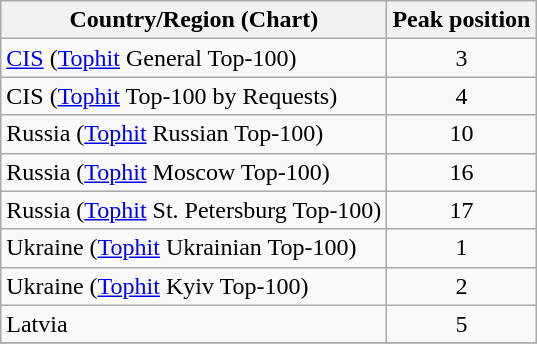<table class="wikitable sortable">
<tr>
<th>Country/Region (Chart)</th>
<th>Peak position</th>
</tr>
<tr>
<td><a href='#'>CIS</a> (<a href='#'>Tophit</a> General Top-100)</td>
<td align="center">3</td>
</tr>
<tr>
<td>CIS (<a href='#'>Tophit</a> Top-100 by Requests)</td>
<td align="center">4</td>
</tr>
<tr>
<td>Russia (<a href='#'>Tophit</a> Russian Top-100)</td>
<td align="center">10</td>
</tr>
<tr>
<td>Russia (<a href='#'>Tophit</a> Moscow Top-100)</td>
<td align="center">16</td>
</tr>
<tr>
<td>Russia (<a href='#'>Tophit</a> St. Petersburg Top-100)</td>
<td align="center">17</td>
</tr>
<tr>
<td>Ukraine (<a href='#'>Tophit</a> Ukrainian Top-100)</td>
<td align="center">1</td>
</tr>
<tr>
<td>Ukraine (<a href='#'>Tophit</a> Kyiv Top-100)</td>
<td align="center">2</td>
</tr>
<tr>
<td>Latvia</td>
<td align="center">5</td>
</tr>
<tr>
</tr>
</table>
